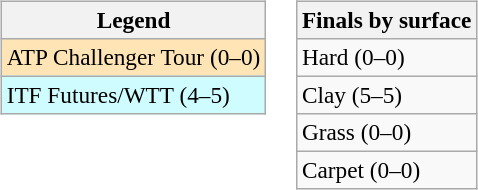<table>
<tr valign=top>
<td><br><table class="wikitable" style=font-size:97%>
<tr>
<th>Legend</th>
</tr>
<tr style="background:moccasin;">
<td>ATP Challenger Tour (0–0)</td>
</tr>
<tr style="background:#cffcff;">
<td>ITF Futures/WTT (4–5)</td>
</tr>
</table>
</td>
<td><br><table class="wikitable" style=font-size:97%>
<tr>
<th>Finals by surface</th>
</tr>
<tr>
<td>Hard (0–0)</td>
</tr>
<tr>
<td>Clay (5–5)</td>
</tr>
<tr>
<td>Grass (0–0)</td>
</tr>
<tr>
<td>Carpet (0–0)</td>
</tr>
</table>
</td>
</tr>
</table>
